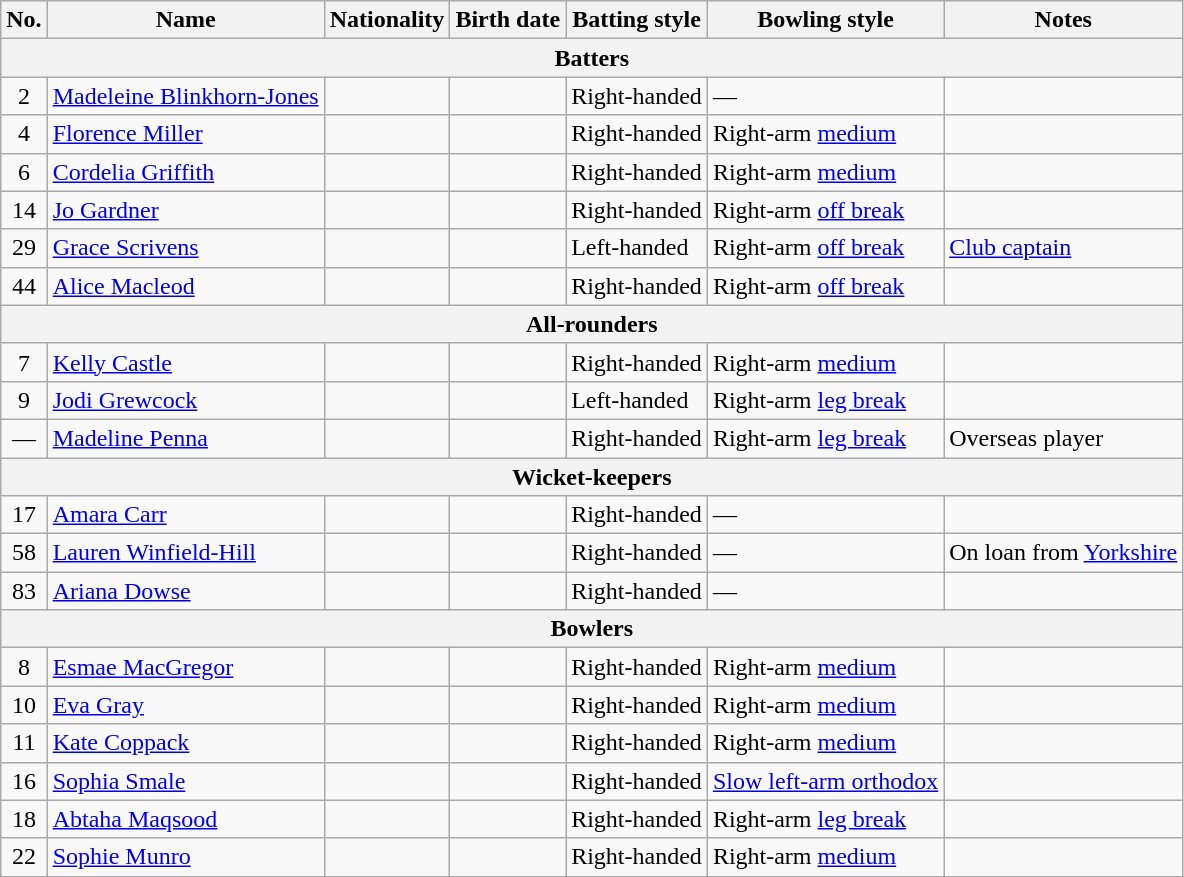<table class="wikitable">
<tr>
<th>No.</th>
<th>Name</th>
<th>Nationality</th>
<th>Birth date</th>
<th>Batting style</th>
<th>Bowling style</th>
<th>Notes</th>
</tr>
<tr>
<th colspan="7">Batters</th>
</tr>
<tr>
<td style="text-align:center">2</td>
<td><a href='#'>Madeleine Blinkhorn-Jones</a></td>
<td></td>
<td></td>
<td>Right-handed</td>
<td>—</td>
<td></td>
</tr>
<tr>
<td style="text-align:center">4</td>
<td><a href='#'>Florence Miller</a></td>
<td></td>
<td></td>
<td>Right-handed</td>
<td>Right-arm <a href='#'>medium</a></td>
<td></td>
</tr>
<tr>
<td style="text-align:center">6</td>
<td><a href='#'>Cordelia Griffith</a></td>
<td></td>
<td></td>
<td>Right-handed</td>
<td>Right-arm <a href='#'>medium</a></td>
<td></td>
</tr>
<tr>
<td style="text-align:center">14</td>
<td><a href='#'>Jo Gardner</a></td>
<td></td>
<td></td>
<td>Right-handed</td>
<td>Right-arm <a href='#'>off break</a></td>
<td></td>
</tr>
<tr>
<td style="text-align:center">29</td>
<td><a href='#'>Grace Scrivens</a></td>
<td></td>
<td></td>
<td>Left-handed</td>
<td>Right-arm <a href='#'>off break</a></td>
<td><a href='#'>Club captain</a></td>
</tr>
<tr>
<td style="text-align:center">44</td>
<td><a href='#'>Alice Macleod</a></td>
<td></td>
<td></td>
<td>Right-handed</td>
<td>Right-arm <a href='#'>off break</a></td>
<td></td>
</tr>
<tr>
<th colspan="7">All-rounders</th>
</tr>
<tr>
<td style="text-align:center">7</td>
<td><a href='#'>Kelly Castle</a></td>
<td></td>
<td></td>
<td>Right-handed</td>
<td>Right-arm <a href='#'>medium</a></td>
<td></td>
</tr>
<tr>
<td style="text-align:center">9</td>
<td><a href='#'>Jodi Grewcock</a></td>
<td></td>
<td></td>
<td>Left-handed</td>
<td>Right-arm <a href='#'>leg break</a></td>
<td></td>
</tr>
<tr>
<td style="text-align:center">—</td>
<td><a href='#'>Madeline Penna</a></td>
<td></td>
<td></td>
<td>Right-handed</td>
<td>Right-arm <a href='#'>leg break</a></td>
<td>Overseas player</td>
</tr>
<tr>
<th colspan="7">Wicket-keepers</th>
</tr>
<tr>
<td style="text-align:center">17</td>
<td><a href='#'>Amara Carr</a></td>
<td></td>
<td></td>
<td>Right-handed</td>
<td>—</td>
<td></td>
</tr>
<tr>
<td style="text-align:center">58</td>
<td><a href='#'>Lauren Winfield-Hill</a> </td>
<td></td>
<td></td>
<td>Right-handed</td>
<td>—</td>
<td>On loan from <a href='#'>Yorkshire</a></td>
</tr>
<tr>
<td style="text-align:center">83</td>
<td><a href='#'>Ariana Dowse</a></td>
<td></td>
<td></td>
<td>Right-handed</td>
<td>—</td>
<td></td>
</tr>
<tr>
<th colspan="7">Bowlers</th>
</tr>
<tr>
<td style="text-align:center">8</td>
<td><a href='#'>Esmae MacGregor</a></td>
<td></td>
<td></td>
<td>Right-handed</td>
<td>Right-arm <a href='#'>medium</a></td>
<td></td>
</tr>
<tr>
<td style="text-align:center">10</td>
<td><a href='#'>Eva Gray</a></td>
<td></td>
<td></td>
<td>Right-handed</td>
<td>Right-arm <a href='#'>medium</a></td>
<td></td>
</tr>
<tr>
<td style="text-align:center">11</td>
<td><a href='#'>Kate Coppack</a></td>
<td></td>
<td></td>
<td>Right-handed</td>
<td>Right-arm <a href='#'>medium</a></td>
<td></td>
</tr>
<tr>
<td style="text-align:center">16</td>
<td><a href='#'>Sophia Smale</a></td>
<td></td>
<td></td>
<td>Right-handed</td>
<td><a href='#'>Slow left-arm orthodox</a></td>
<td></td>
</tr>
<tr>
<td style="text-align:center">18</td>
<td><a href='#'>Abtaha Maqsood</a> </td>
<td></td>
<td></td>
<td>Right-handed</td>
<td>Right-arm <a href='#'>leg break</a></td>
<td></td>
</tr>
<tr>
<td style="text-align:center">22</td>
<td><a href='#'>Sophie Munro</a></td>
<td></td>
<td></td>
<td>Right-handed</td>
<td>Right-arm <a href='#'>medium</a></td>
<td></td>
</tr>
</table>
